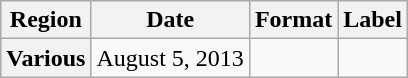<table class="wikitable plainrowheaders">
<tr>
<th scope="col">Region</th>
<th scope="col">Date</th>
<th scope="col">Format</th>
<th scope="col">Label</th>
</tr>
<tr>
<th scope="row">Various</th>
<td>August 5, 2013</td>
<td></td>
<td></td>
</tr>
</table>
